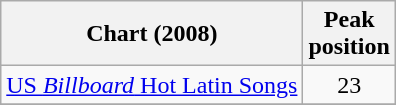<table class="wikitable sortable">
<tr>
<th align="left">Chart (2008)</th>
<th align="left">Peak<br>position</th>
</tr>
<tr>
<td align="left"><a href='#'>US <em>Billboard</em> Hot Latin Songs</a></td>
<td align="center">23</td>
</tr>
<tr>
</tr>
</table>
